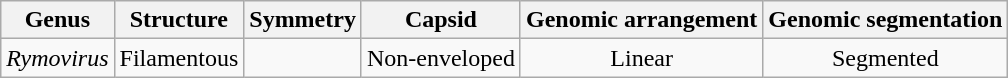<table class="wikitable sortable" style="text-align:center">
<tr>
<th>Genus</th>
<th>Structure</th>
<th>Symmetry</th>
<th>Capsid</th>
<th>Genomic arrangement</th>
<th>Genomic segmentation</th>
</tr>
<tr>
<td><em>Rymovirus</em></td>
<td>Filamentous</td>
<td></td>
<td>Non-enveloped</td>
<td>Linear</td>
<td>Segmented</td>
</tr>
</table>
